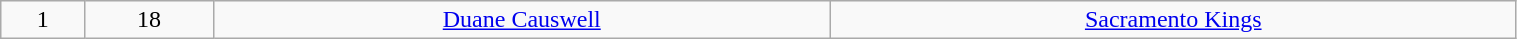<table class="wikitable" style="width:80%;">
<tr style="text-align:center;" bgcolor="">
<td>1</td>
<td>18</td>
<td><a href='#'>Duane Causwell</a></td>
<td><a href='#'>Sacramento Kings</a></td>
</tr>
</table>
